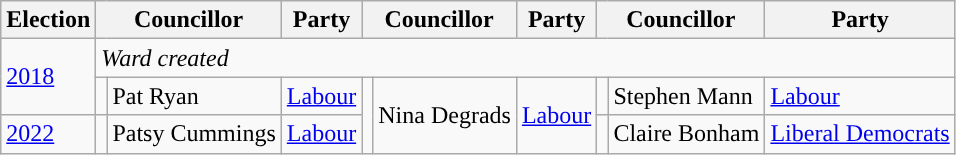<table class="wikitable">
<tr>
<th>Election</th>
<th colspan="2">Councillor</th>
<th>Party</th>
<th colspan="2">Councillor</th>
<th>Party</th>
<th colspan="2">Councillor</th>
<th>Party</th>
</tr>
<tr>
<td rowspan="2"><a href='#'>2018</a></td>
<td colspan="12"><em>Ward created</em></td>
</tr>
<tr>
<td style="background-color: "></td>
<td>Pat Ryan</td>
<td><a href='#'>Labour</a></td>
<td rowspan="2" style="background-color: "></td>
<td rowspan="2">Nina Degrads</td>
<td rowspan="2"><a href='#'>Labour</a></td>
<td style="background-color: "></td>
<td>Stephen Mann</td>
<td><a href='#'>Labour</a></td>
</tr>
<tr>
<td><a href='#'>2022</a></td>
<td style="background-color: "></td>
<td>Patsy Cummings</td>
<td><a href='#'>Labour</a></td>
<td style="background-color: "></td>
<td>Claire Bonham</td>
<td><a href='#'>Liberal Democrats</a></td>
</tr>
</table>
